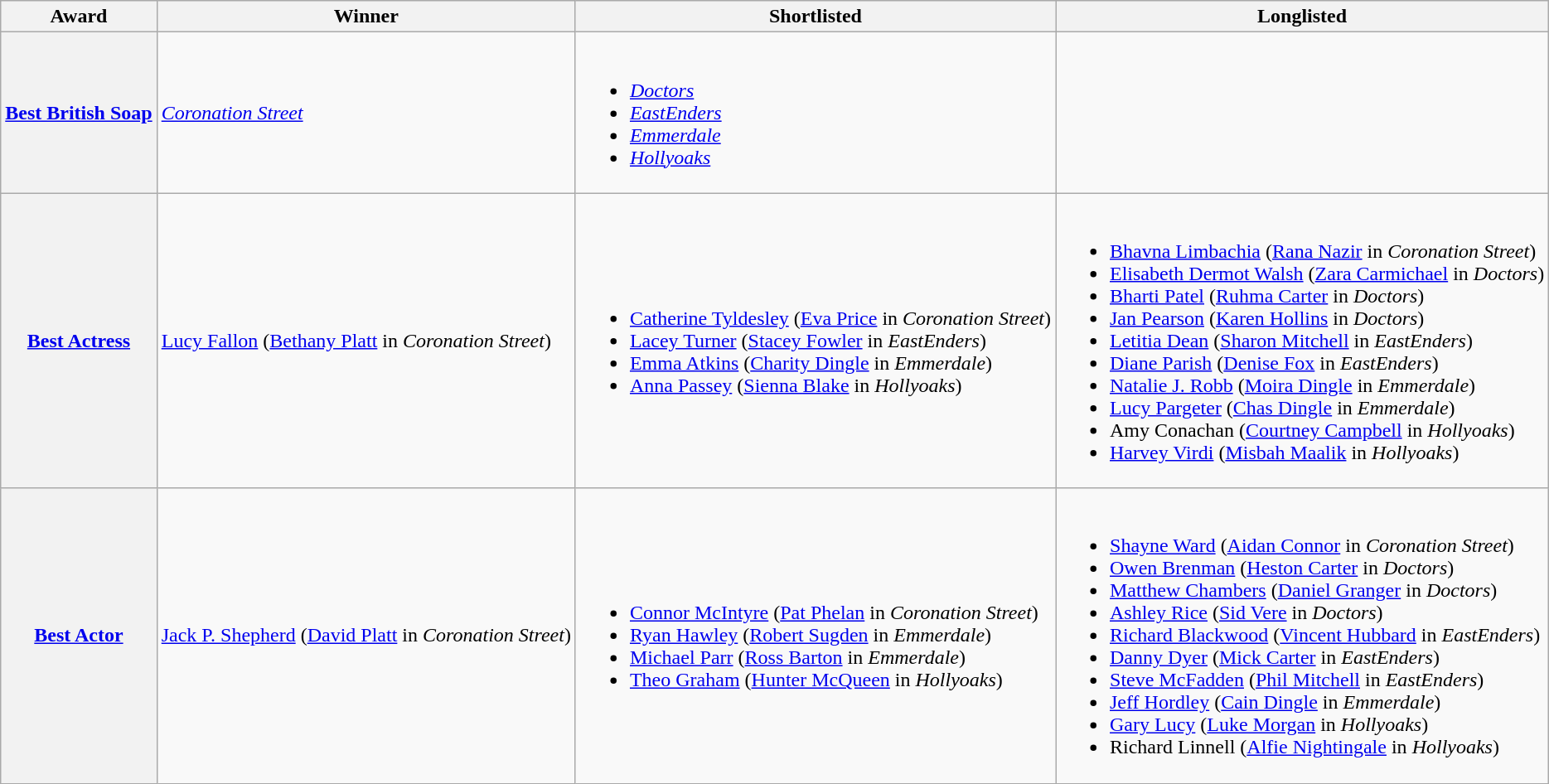<table class="wikitable">
<tr>
<th>Award</th>
<th>Winner</th>
<th>Shortlisted</th>
<th>Longlisted</th>
</tr>
<tr>
<th scope="row"><a href='#'>Best British Soap</a></th>
<td><em><a href='#'>Coronation Street</a></em></td>
<td><br><ul><li><em><a href='#'>Doctors</a></em></li><li><em><a href='#'>EastEnders</a></em></li><li><em><a href='#'>Emmerdale</a></em></li><li><em><a href='#'>Hollyoaks</a></em></li></ul></td>
<td></td>
</tr>
<tr>
<th scope="row"><a href='#'>Best Actress</a></th>
<td><a href='#'>Lucy Fallon</a> (<a href='#'>Bethany Platt</a> in <em>Coronation Street</em>)</td>
<td><br><ul><li><a href='#'>Catherine Tyldesley</a> (<a href='#'>Eva Price</a> in <em>Coronation Street</em>)</li><li><a href='#'>Lacey Turner</a> (<a href='#'>Stacey Fowler</a> in <em>EastEnders</em>)</li><li><a href='#'>Emma Atkins</a> (<a href='#'>Charity Dingle</a> in <em>Emmerdale</em>)</li><li><a href='#'>Anna Passey</a> (<a href='#'>Sienna Blake</a> in <em>Hollyoaks</em>)</li></ul></td>
<td><br><ul><li><a href='#'>Bhavna Limbachia</a> (<a href='#'>Rana Nazir</a> in <em>Coronation Street</em>)</li><li><a href='#'>Elisabeth Dermot Walsh</a> (<a href='#'>Zara Carmichael</a> in <em>Doctors</em>)</li><li><a href='#'>Bharti Patel</a> (<a href='#'>Ruhma Carter</a> in <em>Doctors</em>)</li><li><a href='#'>Jan Pearson</a> (<a href='#'>Karen Hollins</a> in <em>Doctors</em>)</li><li><a href='#'>Letitia Dean</a> (<a href='#'>Sharon Mitchell</a> in <em>EastEnders</em>)</li><li><a href='#'>Diane Parish</a> (<a href='#'>Denise Fox</a> in <em>EastEnders</em>)</li><li><a href='#'>Natalie J. Robb</a> (<a href='#'>Moira Dingle</a> in <em>Emmerdale</em>)</li><li><a href='#'>Lucy Pargeter</a> (<a href='#'>Chas Dingle</a> in <em>Emmerdale</em>)</li><li>Amy Conachan (<a href='#'>Courtney Campbell</a> in <em>Hollyoaks</em>)</li><li><a href='#'>Harvey Virdi</a> (<a href='#'>Misbah Maalik</a> in <em>Hollyoaks</em>)</li></ul></td>
</tr>
<tr>
<th scope="row"><a href='#'>Best Actor</a></th>
<td><a href='#'>Jack P. Shepherd</a> (<a href='#'>David Platt</a> in <em>Coronation Street</em>)</td>
<td><br><ul><li><a href='#'>Connor McIntyre</a> (<a href='#'>Pat Phelan</a> in <em>Coronation Street</em>)</li><li><a href='#'>Ryan Hawley</a> (<a href='#'>Robert Sugden</a> in <em>Emmerdale</em>)</li><li><a href='#'>Michael Parr</a> (<a href='#'>Ross Barton</a> in <em>Emmerdale</em>)</li><li><a href='#'>Theo Graham</a> (<a href='#'>Hunter McQueen</a> in <em>Hollyoaks</em>)</li></ul></td>
<td><br><ul><li><a href='#'>Shayne Ward</a> (<a href='#'>Aidan Connor</a> in <em>Coronation Street</em>)</li><li><a href='#'>Owen Brenman</a> (<a href='#'>Heston Carter</a> in <em>Doctors</em>)</li><li><a href='#'>Matthew Chambers</a> (<a href='#'>Daniel Granger</a> in <em>Doctors</em>)</li><li><a href='#'>Ashley Rice</a> (<a href='#'>Sid Vere</a> in <em>Doctors</em>)</li><li><a href='#'>Richard Blackwood</a> (<a href='#'>Vincent Hubbard</a> in <em>EastEnders</em>)</li><li><a href='#'>Danny Dyer</a> (<a href='#'>Mick Carter</a> in <em>EastEnders</em>)</li><li><a href='#'>Steve McFadden</a> (<a href='#'>Phil Mitchell</a> in <em>EastEnders</em>)</li><li><a href='#'>Jeff Hordley</a> (<a href='#'>Cain Dingle</a> in <em>Emmerdale</em>)</li><li><a href='#'>Gary Lucy</a> (<a href='#'>Luke Morgan</a> in <em>Hollyoaks</em>)</li><li>Richard Linnell (<a href='#'>Alfie Nightingale</a> in <em>Hollyoaks</em>)</li></ul></td>
</tr>
</table>
